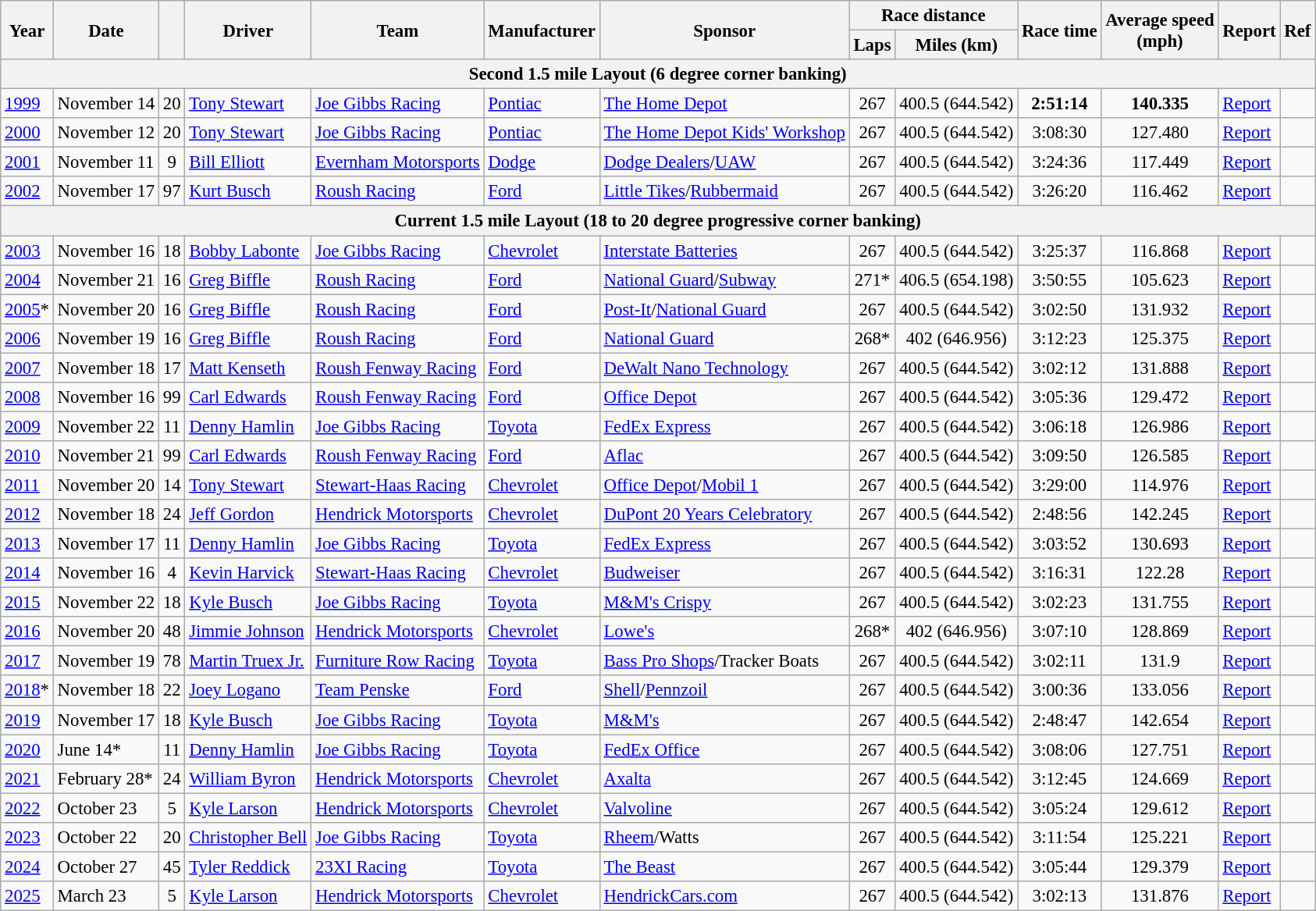<table class="wikitable" style="font-size: 95%;">
<tr>
<th rowspan="2">Year</th>
<th rowspan="2">Date</th>
<th rowspan="2"></th>
<th rowspan="2">Driver</th>
<th rowspan="2">Team</th>
<th rowspan="2">Manufacturer</th>
<th rowspan="2">Sponsor</th>
<th colspan="2">Race distance</th>
<th rowspan="2">Race time</th>
<th rowspan="2">Average speed<br>(mph)</th>
<th rowspan="2">Report</th>
<th rowspan="2">Ref</th>
</tr>
<tr>
<th>Laps</th>
<th>Miles (km)</th>
</tr>
<tr>
<th colspan=13>Second 1.5 mile Layout (6 degree corner banking)</th>
</tr>
<tr>
<td><a href='#'>1999</a></td>
<td>November 14</td>
<td align="center">20</td>
<td><a href='#'>Tony Stewart</a></td>
<td><a href='#'>Joe Gibbs Racing</a></td>
<td><a href='#'>Pontiac</a></td>
<td><a href='#'>The Home Depot</a></td>
<td align="center">267</td>
<td align="center">400.5 (644.542)</td>
<td align="center"><strong>2:51:14</strong></td>
<td align="center"><strong>140.335</strong></td>
<td><a href='#'>Report</a></td>
<td></td>
</tr>
<tr>
<td><a href='#'>2000</a></td>
<td>November 12</td>
<td align="center">20</td>
<td><a href='#'>Tony Stewart</a></td>
<td><a href='#'>Joe Gibbs Racing</a></td>
<td><a href='#'>Pontiac</a></td>
<td><a href='#'>The Home Depot Kids' Workshop</a></td>
<td align="center">267</td>
<td align="center">400.5 (644.542)</td>
<td align="center">3:08:30</td>
<td align="center">127.480</td>
<td><a href='#'>Report</a></td>
<td></td>
</tr>
<tr>
<td><a href='#'>2001</a></td>
<td>November 11</td>
<td align="center">9</td>
<td><a href='#'>Bill Elliott</a></td>
<td><a href='#'>Evernham Motorsports</a></td>
<td><a href='#'>Dodge</a></td>
<td><a href='#'>Dodge Dealers</a>/<a href='#'>UAW</a></td>
<td align="center">267</td>
<td align="center">400.5 (644.542)</td>
<td align="center">3:24:36</td>
<td align="center">117.449</td>
<td><a href='#'>Report</a></td>
<td></td>
</tr>
<tr>
<td><a href='#'>2002</a></td>
<td>November 17</td>
<td align="center">97</td>
<td><a href='#'>Kurt Busch</a></td>
<td><a href='#'>Roush Racing</a></td>
<td><a href='#'>Ford</a></td>
<td><a href='#'>Little Tikes</a>/<a href='#'>Rubbermaid</a></td>
<td align="center">267</td>
<td align="center">400.5 (644.542)</td>
<td align="center">3:26:20</td>
<td align="center">116.462</td>
<td><a href='#'>Report</a></td>
<td></td>
</tr>
<tr>
<th colspan=13>Current 1.5 mile Layout (18 to 20 degree progressive corner banking)</th>
</tr>
<tr>
<td><a href='#'>2003</a></td>
<td>November 16</td>
<td align="center">18</td>
<td><a href='#'>Bobby Labonte</a></td>
<td><a href='#'>Joe Gibbs Racing</a></td>
<td><a href='#'>Chevrolet</a></td>
<td><a href='#'>Interstate Batteries</a></td>
<td align="center">267</td>
<td align="center">400.5 (644.542)</td>
<td align="center">3:25:37</td>
<td align="center">116.868</td>
<td><a href='#'>Report</a></td>
<td></td>
</tr>
<tr>
<td><a href='#'>2004</a></td>
<td>November 21</td>
<td align="center">16</td>
<td><a href='#'>Greg Biffle</a></td>
<td><a href='#'>Roush Racing</a></td>
<td><a href='#'>Ford</a></td>
<td><a href='#'>National Guard</a>/<a href='#'>Subway</a></td>
<td align="center">271*</td>
<td align="center">406.5 (654.198)</td>
<td align="center">3:50:55</td>
<td align="center">105.623</td>
<td><a href='#'>Report</a></td>
<td></td>
</tr>
<tr>
<td><a href='#'>2005</a>*</td>
<td>November 20</td>
<td align="center">16</td>
<td><a href='#'>Greg Biffle</a></td>
<td><a href='#'>Roush Racing</a></td>
<td><a href='#'>Ford</a></td>
<td><a href='#'>Post-It</a>/<a href='#'>National Guard</a></td>
<td align="center">267</td>
<td align="center">400.5 (644.542)</td>
<td align="center">3:02:50</td>
<td align="center">131.932</td>
<td><a href='#'>Report</a></td>
<td></td>
</tr>
<tr>
<td><a href='#'>2006</a></td>
<td>November 19</td>
<td align="center">16</td>
<td><a href='#'>Greg Biffle</a></td>
<td><a href='#'>Roush Racing</a></td>
<td><a href='#'>Ford</a></td>
<td><a href='#'>National Guard</a></td>
<td align="center">268*</td>
<td align="center">402 (646.956)</td>
<td align="center">3:12:23</td>
<td align="center">125.375</td>
<td><a href='#'>Report</a></td>
<td></td>
</tr>
<tr>
<td><a href='#'>2007</a></td>
<td>November 18</td>
<td align="center">17</td>
<td><a href='#'>Matt Kenseth</a></td>
<td><a href='#'>Roush Fenway Racing</a></td>
<td><a href='#'>Ford</a></td>
<td><a href='#'>DeWalt Nano Technology</a></td>
<td align="center">267</td>
<td align="center">400.5 (644.542)</td>
<td align="center">3:02:12</td>
<td align="center">131.888</td>
<td><a href='#'>Report</a></td>
<td></td>
</tr>
<tr>
<td><a href='#'>2008</a></td>
<td>November 16</td>
<td align="center">99</td>
<td><a href='#'>Carl Edwards</a></td>
<td><a href='#'>Roush Fenway Racing</a></td>
<td><a href='#'>Ford</a></td>
<td><a href='#'>Office Depot</a></td>
<td align="center">267</td>
<td align="center">400.5 (644.542)</td>
<td align="center">3:05:36</td>
<td align="center">129.472</td>
<td><a href='#'>Report</a></td>
<td></td>
</tr>
<tr>
<td><a href='#'>2009</a></td>
<td>November 22</td>
<td align="center">11</td>
<td><a href='#'>Denny Hamlin</a></td>
<td><a href='#'>Joe Gibbs Racing</a></td>
<td><a href='#'>Toyota</a></td>
<td><a href='#'>FedEx Express</a></td>
<td align="center">267</td>
<td align="center">400.5 (644.542)</td>
<td align="center">3:06:18</td>
<td align="center">126.986</td>
<td><a href='#'>Report</a></td>
<td></td>
</tr>
<tr>
<td><a href='#'>2010</a></td>
<td>November 21</td>
<td align="center">99</td>
<td><a href='#'>Carl Edwards</a></td>
<td><a href='#'>Roush Fenway Racing</a></td>
<td><a href='#'>Ford</a></td>
<td><a href='#'>Aflac</a></td>
<td align="center">267</td>
<td align="center">400.5 (644.542)</td>
<td align="center">3:09:50</td>
<td align="center">126.585</td>
<td><a href='#'>Report</a></td>
<td></td>
</tr>
<tr>
<td><a href='#'>2011</a></td>
<td>November 20</td>
<td align="center">14</td>
<td><a href='#'>Tony Stewart</a></td>
<td><a href='#'>Stewart-Haas Racing</a></td>
<td><a href='#'>Chevrolet</a></td>
<td><a href='#'>Office Depot</a>/<a href='#'>Mobil 1</a></td>
<td align="center">267</td>
<td align="center">400.5 (644.542)</td>
<td align="center">3:29:00</td>
<td align="center">114.976</td>
<td><a href='#'>Report</a></td>
<td></td>
</tr>
<tr>
<td><a href='#'>2012</a></td>
<td>November 18</td>
<td align="center">24</td>
<td><a href='#'>Jeff Gordon</a></td>
<td><a href='#'>Hendrick Motorsports</a></td>
<td><a href='#'>Chevrolet</a></td>
<td><a href='#'>DuPont 20 Years Celebratory</a></td>
<td align="center">267</td>
<td align="center">400.5 (644.542)</td>
<td align="center">2:48:56</td>
<td align="center">142.245</td>
<td><a href='#'>Report</a></td>
<td></td>
</tr>
<tr>
<td><a href='#'>2013</a></td>
<td>November 17</td>
<td align="center">11</td>
<td><a href='#'>Denny Hamlin</a></td>
<td><a href='#'>Joe Gibbs Racing</a></td>
<td><a href='#'>Toyota</a></td>
<td><a href='#'>FedEx Express</a></td>
<td align="center">267</td>
<td align="center">400.5 (644.542)</td>
<td align="center">3:03:52</td>
<td align="center">130.693</td>
<td><a href='#'>Report</a></td>
<td></td>
</tr>
<tr>
<td><a href='#'>2014</a></td>
<td>November 16</td>
<td align="center">4</td>
<td><a href='#'>Kevin Harvick</a></td>
<td><a href='#'>Stewart-Haas Racing</a></td>
<td><a href='#'>Chevrolet</a></td>
<td><a href='#'>Budweiser</a></td>
<td align="center">267</td>
<td align="center">400.5 (644.542)</td>
<td align="center">3:16:31</td>
<td align="center">122.28</td>
<td><a href='#'>Report</a></td>
<td></td>
</tr>
<tr>
<td><a href='#'>2015</a></td>
<td>November 22</td>
<td align="center">18</td>
<td><a href='#'>Kyle Busch</a></td>
<td><a href='#'>Joe Gibbs Racing</a></td>
<td><a href='#'>Toyota</a></td>
<td><a href='#'>M&M's Crispy</a></td>
<td align="center">267</td>
<td align="center">400.5 (644.542)</td>
<td align="center">3:02:23</td>
<td align="center">131.755</td>
<td><a href='#'>Report</a></td>
<td></td>
</tr>
<tr>
<td><a href='#'>2016</a></td>
<td>November 20</td>
<td align="center">48</td>
<td><a href='#'>Jimmie Johnson</a></td>
<td><a href='#'>Hendrick Motorsports</a></td>
<td><a href='#'>Chevrolet</a></td>
<td><a href='#'>Lowe's</a></td>
<td align="center">268*</td>
<td align="center">402 (646.956)</td>
<td align="center">3:07:10</td>
<td align="center">128.869</td>
<td><a href='#'>Report</a></td>
<td></td>
</tr>
<tr>
<td><a href='#'>2017</a></td>
<td>November 19</td>
<td align="center">78</td>
<td><a href='#'>Martin Truex Jr.</a></td>
<td><a href='#'>Furniture Row Racing</a></td>
<td><a href='#'>Toyota</a></td>
<td><a href='#'>Bass Pro Shops</a>/Tracker Boats</td>
<td align="center">267</td>
<td align="center">400.5 (644.542)</td>
<td align="center">3:02:11</td>
<td align="center">131.9</td>
<td><a href='#'>Report</a></td>
<td></td>
</tr>
<tr>
<td><a href='#'>2018</a>*</td>
<td>November 18</td>
<td align="center">22</td>
<td><a href='#'>Joey Logano</a></td>
<td><a href='#'>Team Penske</a></td>
<td><a href='#'>Ford</a></td>
<td><a href='#'>Shell</a>/<a href='#'>Pennzoil</a></td>
<td align="center">267</td>
<td align="center">400.5 (644.542)</td>
<td align="center">3:00:36</td>
<td align="center">133.056</td>
<td><a href='#'>Report</a></td>
<td></td>
</tr>
<tr>
<td><a href='#'>2019</a></td>
<td>November 17</td>
<td align="center">18</td>
<td><a href='#'>Kyle Busch</a></td>
<td><a href='#'>Joe Gibbs Racing</a></td>
<td><a href='#'>Toyota</a></td>
<td><a href='#'>M&M's</a></td>
<td align="center">267</td>
<td align="center">400.5 (644.542)</td>
<td align="center">2:48:47</td>
<td align="center">142.654</td>
<td><a href='#'>Report</a></td>
<td></td>
</tr>
<tr>
<td><a href='#'>2020</a></td>
<td>June 14*</td>
<td align="center">11</td>
<td><a href='#'>Denny Hamlin</a></td>
<td><a href='#'>Joe Gibbs Racing</a></td>
<td><a href='#'>Toyota</a></td>
<td><a href='#'>FedEx Office</a></td>
<td align="center">267</td>
<td align="center">400.5 (644.542)</td>
<td align="center">3:08:06</td>
<td align="center">127.751</td>
<td><a href='#'>Report</a></td>
<td></td>
</tr>
<tr>
<td><a href='#'>2021</a></td>
<td>February 28*</td>
<td align="center">24</td>
<td><a href='#'>William Byron</a></td>
<td><a href='#'>Hendrick Motorsports</a></td>
<td><a href='#'>Chevrolet</a></td>
<td><a href='#'>Axalta</a></td>
<td align="center">267</td>
<td align="center">400.5 (644.542)</td>
<td align="center">3:12:45</td>
<td align="center">124.669</td>
<td><a href='#'>Report</a></td>
<td></td>
</tr>
<tr>
<td><a href='#'>2022</a></td>
<td>October 23</td>
<td align="center">5</td>
<td><a href='#'>Kyle Larson</a></td>
<td><a href='#'>Hendrick Motorsports</a></td>
<td><a href='#'>Chevrolet</a></td>
<td><a href='#'>Valvoline</a></td>
<td align="center">267</td>
<td align="center">400.5 (644.542)</td>
<td align="center">3:05:24</td>
<td align="center">129.612</td>
<td><a href='#'>Report</a></td>
<td></td>
</tr>
<tr>
<td><a href='#'>2023</a></td>
<td>October 22</td>
<td align="center">20</td>
<td><a href='#'>Christopher Bell</a></td>
<td><a href='#'>Joe Gibbs Racing</a></td>
<td><a href='#'>Toyota</a></td>
<td><a href='#'>Rheem</a>/Watts</td>
<td align="center">267</td>
<td align="center">400.5 (644.542)</td>
<td align="center">3:11:54</td>
<td align="center">125.221</td>
<td><a href='#'>Report</a></td>
<td></td>
</tr>
<tr>
<td><a href='#'>2024</a></td>
<td>October 27</td>
<td align="center">45</td>
<td><a href='#'>Tyler Reddick</a></td>
<td><a href='#'>23XI Racing</a></td>
<td><a href='#'>Toyota</a></td>
<td><a href='#'>The Beast</a></td>
<td align="center">267</td>
<td align="center">400.5 (644.542)</td>
<td align="center">3:05:44</td>
<td align="center">129.379</td>
<td><a href='#'>Report</a></td>
<td></td>
</tr>
<tr>
<td><a href='#'>2025</a></td>
<td>March 23</td>
<td align="center">5</td>
<td><a href='#'>Kyle Larson</a></td>
<td><a href='#'>Hendrick Motorsports</a></td>
<td><a href='#'>Chevrolet</a></td>
<td><a href='#'>HendrickCars.com</a></td>
<td align="center">267</td>
<td align="center">400.5 (644.542)</td>
<td align="center">3:02:13</td>
<td align="center">131.876</td>
<td><a href='#'>Report</a></td>
<td></td>
</tr>
</table>
